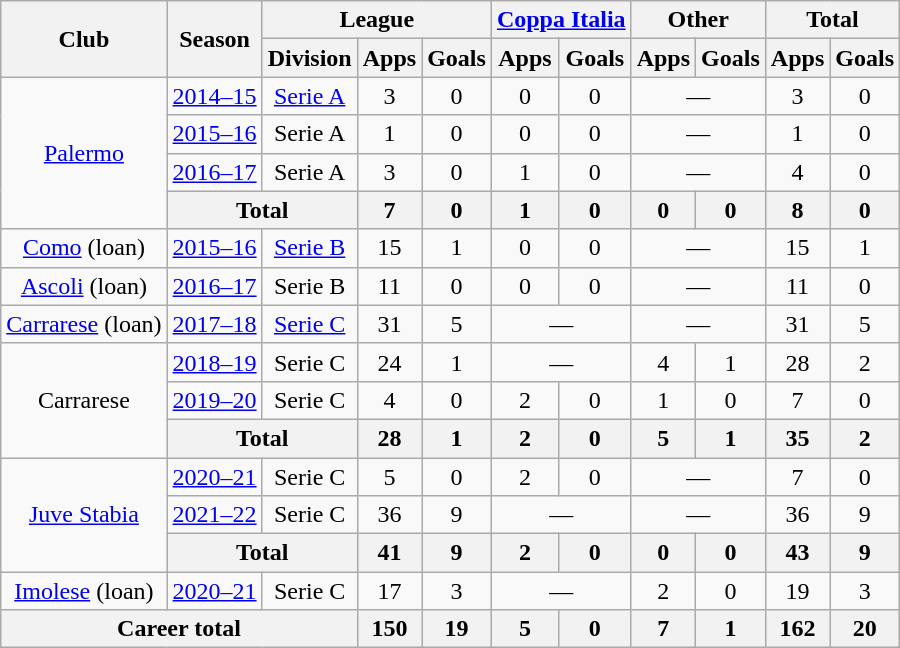<table class="wikitable" style="text-align:center">
<tr>
<th rowspan="2">Club</th>
<th rowspan="2">Season</th>
<th colspan="3">League</th>
<th colspan="2"><a href='#'>Coppa Italia</a></th>
<th colspan="2">Other</th>
<th colspan="2">Total</th>
</tr>
<tr>
<th>Division</th>
<th>Apps</th>
<th>Goals</th>
<th>Apps</th>
<th>Goals</th>
<th>Apps</th>
<th>Goals</th>
<th>Apps</th>
<th>Goals</th>
</tr>
<tr>
<td rowspan="4"><a href='#'>Palermo</a></td>
<td><a href='#'>2014–15</a></td>
<td><a href='#'>Serie A</a></td>
<td>3</td>
<td>0</td>
<td>0</td>
<td>0</td>
<td colspan="2">—</td>
<td>3</td>
<td>0</td>
</tr>
<tr>
<td><a href='#'>2015–16</a></td>
<td>Serie A</td>
<td>1</td>
<td>0</td>
<td>0</td>
<td>0</td>
<td colspan="2">—</td>
<td>1</td>
<td>0</td>
</tr>
<tr>
<td><a href='#'>2016–17</a></td>
<td>Serie A</td>
<td>3</td>
<td>0</td>
<td>1</td>
<td>0</td>
<td colspan="2">—</td>
<td>4</td>
<td>0</td>
</tr>
<tr>
<th colspan="2">Total</th>
<th>7</th>
<th>0</th>
<th>1</th>
<th>0</th>
<th>0</th>
<th>0</th>
<th>8</th>
<th>0</th>
</tr>
<tr>
<td><a href='#'>Como</a> (loan)</td>
<td><a href='#'>2015–16</a></td>
<td><a href='#'>Serie B</a></td>
<td>15</td>
<td>1</td>
<td>0</td>
<td>0</td>
<td colspan="2">—</td>
<td>15</td>
<td>1</td>
</tr>
<tr>
<td><a href='#'>Ascoli</a> (loan)</td>
<td><a href='#'>2016–17</a></td>
<td>Serie B</td>
<td>11</td>
<td>0</td>
<td>0</td>
<td>0</td>
<td colspan="2">—</td>
<td>11</td>
<td>0</td>
</tr>
<tr>
<td><a href='#'>Carrarese</a> (loan)</td>
<td><a href='#'>2017–18</a></td>
<td><a href='#'>Serie C</a></td>
<td>31</td>
<td>5</td>
<td colspan="2">—</td>
<td colspan="2">—</td>
<td>31</td>
<td>5</td>
</tr>
<tr>
<td rowspan="3">Carrarese</td>
<td><a href='#'>2018–19</a></td>
<td>Serie C</td>
<td>24</td>
<td>1</td>
<td colspan="2">—</td>
<td>4</td>
<td>1</td>
<td>28</td>
<td>2</td>
</tr>
<tr>
<td><a href='#'>2019–20</a></td>
<td>Serie C</td>
<td>4</td>
<td>0</td>
<td>2</td>
<td>0</td>
<td>1</td>
<td>0</td>
<td>7</td>
<td>0</td>
</tr>
<tr>
<th colspan="2">Total</th>
<th>28</th>
<th>1</th>
<th>2</th>
<th>0</th>
<th>5</th>
<th>1</th>
<th>35</th>
<th>2</th>
</tr>
<tr>
<td rowspan="3"><a href='#'>Juve Stabia</a></td>
<td><a href='#'>2020–21</a></td>
<td>Serie C</td>
<td>5</td>
<td>0</td>
<td>2</td>
<td>0</td>
<td colspan="2">—</td>
<td>7</td>
<td>0</td>
</tr>
<tr>
<td><a href='#'>2021–22</a></td>
<td>Serie C</td>
<td>36</td>
<td>9</td>
<td colspan="2">—</td>
<td colspan="2">—</td>
<td>36</td>
<td>9</td>
</tr>
<tr>
<th colspan="2">Total</th>
<th>41</th>
<th>9</th>
<th>2</th>
<th>0</th>
<th>0</th>
<th>0</th>
<th>43</th>
<th>9</th>
</tr>
<tr>
<td><a href='#'>Imolese</a> (loan)</td>
<td><a href='#'>2020–21</a></td>
<td>Serie C</td>
<td>17</td>
<td>3</td>
<td colspan="2">—</td>
<td>2</td>
<td>0</td>
<td>19</td>
<td>3</td>
</tr>
<tr>
<th colspan="3">Career total</th>
<th>150</th>
<th>19</th>
<th>5</th>
<th>0</th>
<th>7</th>
<th>1</th>
<th>162</th>
<th>20</th>
</tr>
</table>
